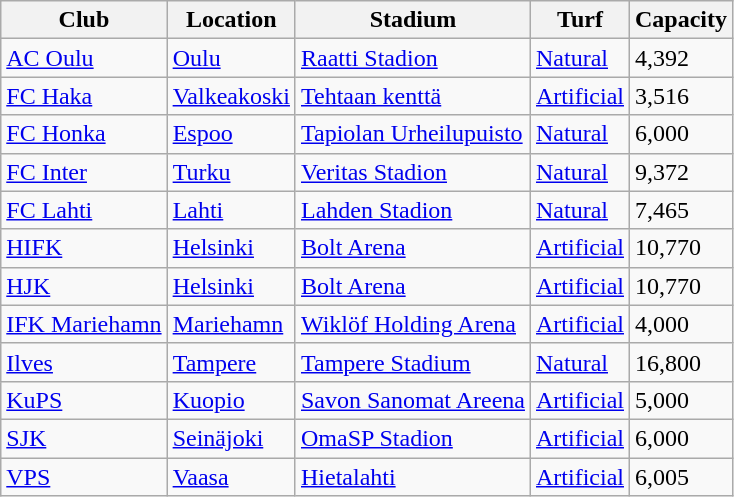<table class="wikitable sortable">
<tr>
<th>Club</th>
<th>Location</th>
<th>Stadium</th>
<th>Turf</th>
<th>Capacity</th>
</tr>
<tr>
<td><a href='#'>AC Oulu</a></td>
<td><a href='#'>Oulu</a></td>
<td><a href='#'>Raatti Stadion</a></td>
<td><a href='#'>Natural</a></td>
<td>4,392</td>
</tr>
<tr>
<td><a href='#'>FC Haka</a></td>
<td><a href='#'>Valkeakoski</a></td>
<td><a href='#'>Tehtaan kenttä</a></td>
<td><a href='#'>Artificial</a></td>
<td>3,516</td>
</tr>
<tr>
<td><a href='#'>FC Honka</a></td>
<td><a href='#'>Espoo</a></td>
<td><a href='#'>Tapiolan Urheilupuisto</a></td>
<td><a href='#'>Natural</a></td>
<td>6,000</td>
</tr>
<tr>
<td><a href='#'>FC Inter</a></td>
<td><a href='#'>Turku</a></td>
<td><a href='#'>Veritas Stadion</a></td>
<td><a href='#'>Natural</a></td>
<td>9,372</td>
</tr>
<tr>
<td><a href='#'>FC Lahti</a></td>
<td><a href='#'>Lahti</a></td>
<td><a href='#'>Lahden Stadion</a></td>
<td><a href='#'>Natural</a></td>
<td>7,465</td>
</tr>
<tr>
<td><a href='#'>HIFK</a></td>
<td><a href='#'>Helsinki</a></td>
<td><a href='#'>Bolt Arena</a></td>
<td><a href='#'>Artificial</a></td>
<td>10,770</td>
</tr>
<tr>
<td><a href='#'>HJK</a></td>
<td><a href='#'>Helsinki</a></td>
<td><a href='#'>Bolt Arena</a></td>
<td><a href='#'>Artificial</a></td>
<td>10,770</td>
</tr>
<tr>
<td><a href='#'>IFK Mariehamn</a></td>
<td><a href='#'>Mariehamn</a></td>
<td><a href='#'>Wiklöf Holding Arena</a></td>
<td><a href='#'>Artificial</a></td>
<td>4,000</td>
</tr>
<tr>
<td><a href='#'>Ilves</a></td>
<td><a href='#'>Tampere</a></td>
<td><a href='#'>Tampere Stadium</a></td>
<td><a href='#'>Natural</a></td>
<td>16,800</td>
</tr>
<tr>
<td><a href='#'>KuPS</a></td>
<td><a href='#'>Kuopio</a></td>
<td><a href='#'>Savon Sanomat Areena</a></td>
<td><a href='#'>Artificial</a></td>
<td>5,000</td>
</tr>
<tr>
<td><a href='#'>SJK</a></td>
<td><a href='#'>Seinäjoki</a></td>
<td><a href='#'>OmaSP Stadion</a></td>
<td><a href='#'>Artificial</a></td>
<td>6,000</td>
</tr>
<tr>
<td><a href='#'>VPS</a></td>
<td><a href='#'>Vaasa</a></td>
<td><a href='#'>Hietalahti</a></td>
<td><a href='#'>Artificial</a></td>
<td>6,005</td>
</tr>
</table>
